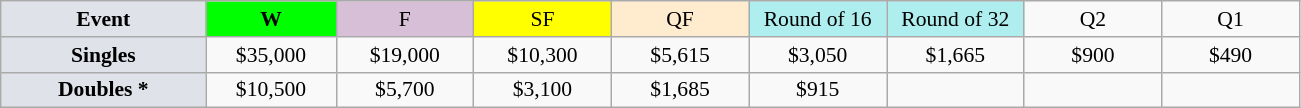<table class=wikitable style=font-size:90%;text-align:center>
<tr>
<td style="width:130px; background:#dfe2e9;"><strong>Event</strong></td>
<td style="width:80px; background:lime;"><strong>W</strong></td>
<td style="width:85px; background:thistle;">F</td>
<td style="width:85px; background:#ff0;">SF</td>
<td style="width:85px; background:#ffebcd;">QF</td>
<td style="width:85px; background:#afeeee;">Round of 16</td>
<td style="width:85px; background:#afeeee;">Round of 32</td>
<td width=85>Q2</td>
<td width=85>Q1</td>
</tr>
<tr>
<td style="background:#dfe2e9;"><strong>Singles</strong></td>
<td>$35,000</td>
<td>$19,000</td>
<td>$10,300</td>
<td>$5,615</td>
<td>$3,050</td>
<td>$1,665</td>
<td>$900</td>
<td>$490</td>
</tr>
<tr>
<td style="background:#dfe2e9;"><strong>Doubles *</strong></td>
<td>$10,500</td>
<td>$5,700</td>
<td>$3,100</td>
<td>$1,685</td>
<td>$915</td>
<td></td>
<td></td>
<td></td>
</tr>
</table>
